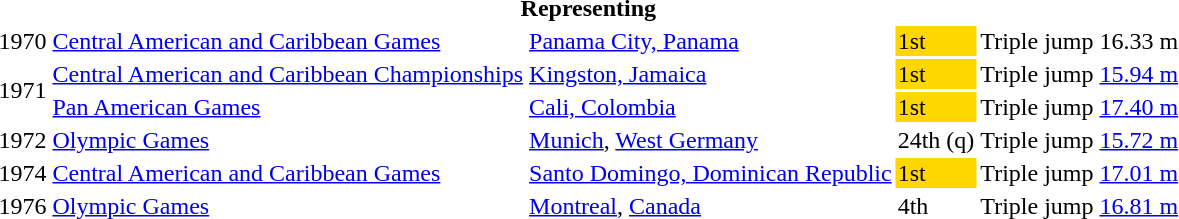<table>
<tr>
<th colspan="6">Representing </th>
</tr>
<tr>
<td>1970</td>
<td><a href='#'>Central American and Caribbean Games</a></td>
<td><a href='#'>Panama City, Panama</a></td>
<td bgcolor="gold">1st</td>
<td>Triple jump</td>
<td>16.33 m</td>
</tr>
<tr>
<td rowspan=2>1971</td>
<td><a href='#'>Central American and Caribbean Championships</a></td>
<td><a href='#'>Kingston, Jamaica</a></td>
<td bgcolor="gold">1st</td>
<td>Triple jump</td>
<td><a href='#'>15.94 m</a></td>
</tr>
<tr>
<td><a href='#'>Pan American Games</a></td>
<td><a href='#'>Cali, Colombia</a></td>
<td bgcolor="gold">1st</td>
<td>Triple jump</td>
<td><a href='#'>17.40 m</a></td>
</tr>
<tr>
<td>1972</td>
<td><a href='#'>Olympic Games</a></td>
<td><a href='#'>Munich</a>, <a href='#'>West Germany</a></td>
<td>24th (q)</td>
<td>Triple jump</td>
<td><a href='#'>15.72 m</a></td>
</tr>
<tr>
<td>1974</td>
<td><a href='#'>Central American and Caribbean Games</a></td>
<td><a href='#'>Santo Domingo, Dominican Republic</a></td>
<td bgcolor="gold">1st</td>
<td>Triple jump</td>
<td><a href='#'>17.01 m</a></td>
</tr>
<tr>
<td>1976</td>
<td><a href='#'>Olympic Games</a></td>
<td><a href='#'>Montreal</a>, <a href='#'>Canada</a></td>
<td>4th</td>
<td>Triple jump</td>
<td><a href='#'>16.81 m</a></td>
</tr>
</table>
